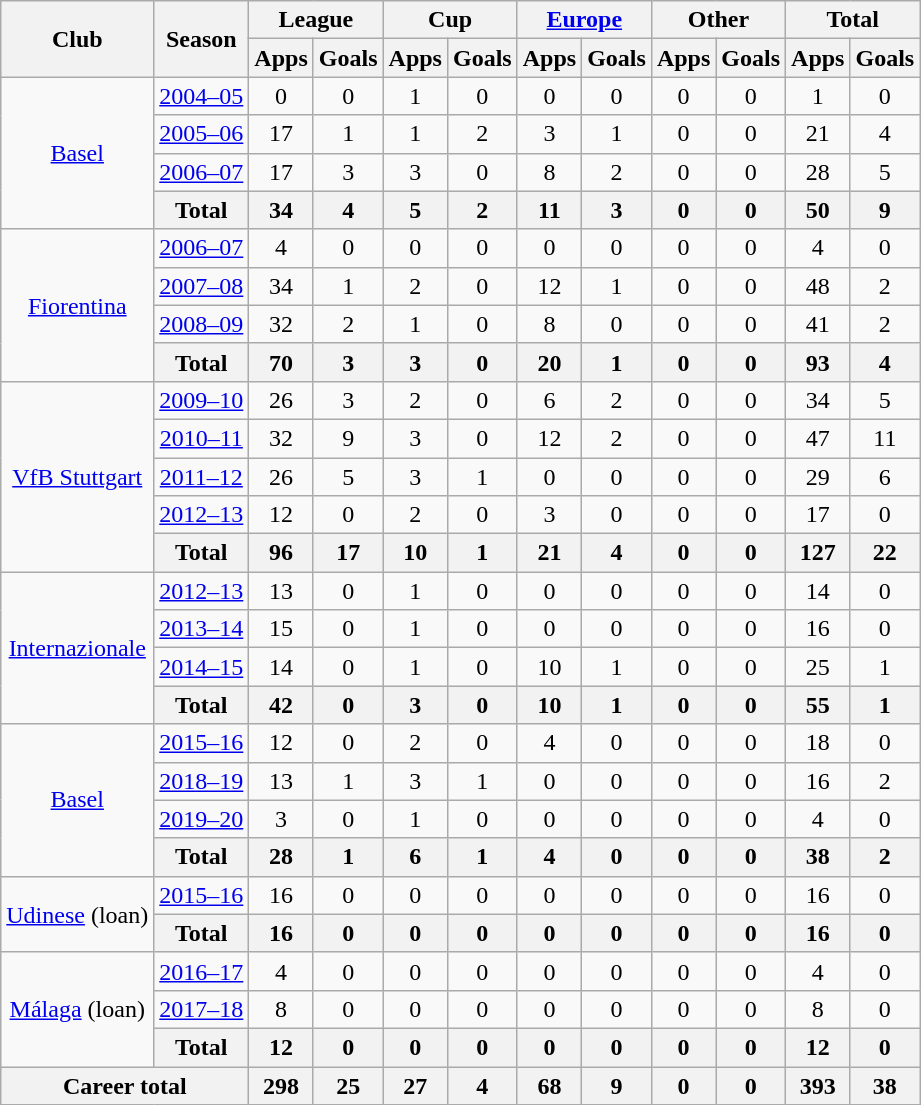<table class="wikitable" style="text-align: center;">
<tr>
<th rowspan="2">Club</th>
<th rowspan="2">Season</th>
<th colspan="2">League</th>
<th colspan="2">Cup</th>
<th colspan="2"><a href='#'>Europe</a></th>
<th colspan="2">Other</th>
<th colspan="2">Total</th>
</tr>
<tr>
<th>Apps</th>
<th>Goals</th>
<th>Apps</th>
<th>Goals</th>
<th>Apps</th>
<th>Goals</th>
<th>Apps</th>
<th>Goals</th>
<th>Apps</th>
<th>Goals</th>
</tr>
<tr>
<td rowspan="4"><a href='#'>Basel</a></td>
<td><a href='#'>2004–05</a></td>
<td>0</td>
<td>0</td>
<td>1</td>
<td>0</td>
<td>0</td>
<td>0</td>
<td>0</td>
<td>0</td>
<td>1</td>
<td>0</td>
</tr>
<tr>
<td><a href='#'>2005–06</a></td>
<td>17</td>
<td>1</td>
<td>1</td>
<td>2</td>
<td>3</td>
<td>1</td>
<td>0</td>
<td>0</td>
<td>21</td>
<td>4</td>
</tr>
<tr>
<td><a href='#'>2006–07</a></td>
<td>17</td>
<td>3</td>
<td>3</td>
<td>0</td>
<td>8</td>
<td>2</td>
<td>0</td>
<td>0</td>
<td>28</td>
<td>5</td>
</tr>
<tr>
<th>Total</th>
<th>34</th>
<th>4</th>
<th>5</th>
<th>2</th>
<th>11</th>
<th>3</th>
<th>0</th>
<th>0</th>
<th>50</th>
<th>9</th>
</tr>
<tr>
<td rowspan="4"><a href='#'>Fiorentina</a></td>
<td><a href='#'>2006–07</a></td>
<td>4</td>
<td>0</td>
<td>0</td>
<td>0</td>
<td>0</td>
<td>0</td>
<td>0</td>
<td>0</td>
<td>4</td>
<td>0</td>
</tr>
<tr>
<td><a href='#'>2007–08</a></td>
<td>34</td>
<td>1</td>
<td>2</td>
<td>0</td>
<td>12</td>
<td>1</td>
<td>0</td>
<td>0</td>
<td>48</td>
<td>2</td>
</tr>
<tr>
<td><a href='#'>2008–09</a></td>
<td>32</td>
<td>2</td>
<td>1</td>
<td>0</td>
<td>8</td>
<td>0</td>
<td>0</td>
<td>0</td>
<td>41</td>
<td>2</td>
</tr>
<tr>
<th>Total</th>
<th>70</th>
<th>3</th>
<th>3</th>
<th>0</th>
<th>20</th>
<th>1</th>
<th>0</th>
<th>0</th>
<th>93</th>
<th>4</th>
</tr>
<tr>
<td rowspan="5"><a href='#'>VfB Stuttgart</a></td>
<td><a href='#'>2009–10</a></td>
<td>26</td>
<td>3</td>
<td>2</td>
<td>0</td>
<td>6</td>
<td>2</td>
<td>0</td>
<td>0</td>
<td>34</td>
<td>5</td>
</tr>
<tr>
<td><a href='#'>2010–11</a></td>
<td>32</td>
<td>9</td>
<td>3</td>
<td>0</td>
<td>12</td>
<td>2</td>
<td>0</td>
<td>0</td>
<td>47</td>
<td>11</td>
</tr>
<tr>
<td><a href='#'>2011–12</a></td>
<td>26</td>
<td>5</td>
<td>3</td>
<td>1</td>
<td>0</td>
<td>0</td>
<td>0</td>
<td>0</td>
<td>29</td>
<td>6</td>
</tr>
<tr>
<td><a href='#'>2012–13</a></td>
<td>12</td>
<td>0</td>
<td>2</td>
<td>0</td>
<td>3</td>
<td>0</td>
<td>0</td>
<td>0</td>
<td>17</td>
<td>0</td>
</tr>
<tr>
<th>Total</th>
<th>96</th>
<th>17</th>
<th>10</th>
<th>1</th>
<th>21</th>
<th>4</th>
<th>0</th>
<th>0</th>
<th>127</th>
<th>22</th>
</tr>
<tr>
<td rowspan="4"><a href='#'>Internazionale</a></td>
<td><a href='#'>2012–13</a></td>
<td>13</td>
<td>0</td>
<td>1</td>
<td>0</td>
<td>0</td>
<td>0</td>
<td>0</td>
<td>0</td>
<td>14</td>
<td>0</td>
</tr>
<tr>
<td><a href='#'>2013–14</a></td>
<td>15</td>
<td>0</td>
<td>1</td>
<td>0</td>
<td>0</td>
<td>0</td>
<td>0</td>
<td>0</td>
<td>16</td>
<td>0</td>
</tr>
<tr>
<td><a href='#'>2014–15</a></td>
<td>14</td>
<td>0</td>
<td>1</td>
<td>0</td>
<td>10</td>
<td>1</td>
<td>0</td>
<td>0</td>
<td>25</td>
<td>1</td>
</tr>
<tr>
<th>Total</th>
<th>42</th>
<th>0</th>
<th>3</th>
<th>0</th>
<th>10</th>
<th>1</th>
<th>0</th>
<th>0</th>
<th>55</th>
<th>1</th>
</tr>
<tr>
<td rowspan="4"><a href='#'>Basel</a></td>
<td><a href='#'>2015–16</a></td>
<td>12</td>
<td>0</td>
<td>2</td>
<td>0</td>
<td>4</td>
<td>0</td>
<td>0</td>
<td>0</td>
<td>18</td>
<td>0</td>
</tr>
<tr>
<td><a href='#'>2018–19</a></td>
<td>13</td>
<td>1</td>
<td>3</td>
<td>1</td>
<td>0</td>
<td>0</td>
<td>0</td>
<td>0</td>
<td>16</td>
<td>2</td>
</tr>
<tr>
<td><a href='#'>2019–20</a></td>
<td>3</td>
<td>0</td>
<td>1</td>
<td>0</td>
<td>0</td>
<td>0</td>
<td>0</td>
<td>0</td>
<td>4</td>
<td>0</td>
</tr>
<tr>
<th>Total</th>
<th>28</th>
<th>1</th>
<th>6</th>
<th>1</th>
<th>4</th>
<th>0</th>
<th>0</th>
<th>0</th>
<th>38</th>
<th>2</th>
</tr>
<tr>
<td rowspan="2"><a href='#'>Udinese</a> (loan)</td>
<td><a href='#'>2015–16</a></td>
<td>16</td>
<td>0</td>
<td>0</td>
<td>0</td>
<td>0</td>
<td>0</td>
<td>0</td>
<td>0</td>
<td>16</td>
<td>0</td>
</tr>
<tr>
<th>Total</th>
<th>16</th>
<th>0</th>
<th>0</th>
<th>0</th>
<th>0</th>
<th>0</th>
<th>0</th>
<th>0</th>
<th>16</th>
<th>0</th>
</tr>
<tr>
<td rowspan="3"><a href='#'>Málaga</a> (loan)</td>
<td><a href='#'>2016–17</a></td>
<td>4</td>
<td>0</td>
<td>0</td>
<td>0</td>
<td>0</td>
<td>0</td>
<td>0</td>
<td>0</td>
<td>4</td>
<td>0</td>
</tr>
<tr>
<td><a href='#'>2017–18</a></td>
<td>8</td>
<td>0</td>
<td>0</td>
<td>0</td>
<td>0</td>
<td>0</td>
<td>0</td>
<td>0</td>
<td>8</td>
<td>0</td>
</tr>
<tr>
<th>Total</th>
<th>12</th>
<th>0</th>
<th>0</th>
<th>0</th>
<th>0</th>
<th>0</th>
<th>0</th>
<th>0</th>
<th>12</th>
<th>0</th>
</tr>
<tr>
<th colspan="2">Career total</th>
<th>298</th>
<th>25</th>
<th>27</th>
<th>4</th>
<th>68</th>
<th>9</th>
<th>0</th>
<th>0</th>
<th>393</th>
<th>38</th>
</tr>
</table>
